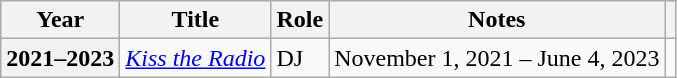<table class="wikitable sortable plainrowheaders">
<tr>
<th scope="col">Year</th>
<th scope="col">Title</th>
<th scope="col">Role</th>
<th scope="col">Notes</th>
<th scope="col" class="unsortable"></th>
</tr>
<tr>
<th scope="row">2021–2023</th>
<td><em><a href='#'>Kiss the Radio</a></em></td>
<td>DJ</td>
<td>November 1, 2021 – June 4, 2023</td>
<td align=center></td>
</tr>
</table>
